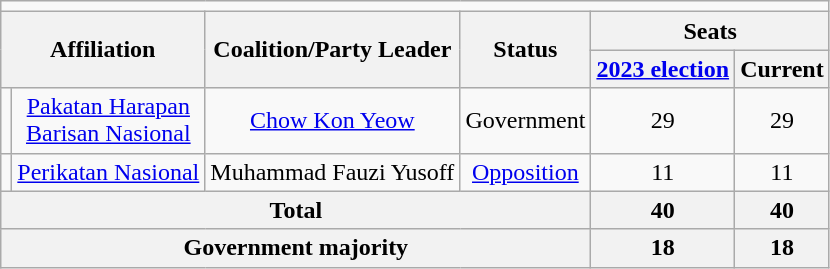<table class="wikitable" style="text-align:center;">
<tr>
<td colspan=6></td>
</tr>
<tr>
<th colspan="2" rowspan="2">Affiliation</th>
<th rowspan="2">Coalition/Party Leader</th>
<th rowspan="2">Status</th>
<th colspan="2">Seats</th>
</tr>
<tr>
<th><a href='#'>2023 election</a></th>
<th>Current</th>
</tr>
<tr>
<td><br></td>
<td><a href='#'>Pakatan Harapan</a><br><a href='#'>Barisan Nasional</a></td>
<td><a href='#'>Chow Kon Yeow</a></td>
<td>Government</td>
<td>29</td>
<td>29</td>
</tr>
<tr>
<td></td>
<td><a href='#'>Perikatan Nasional</a></td>
<td>Muhammad Fauzi Yusoff</td>
<td><a href='#'>Opposition</a></td>
<td>11</td>
<td>11</td>
</tr>
<tr>
<th colspan="4">Total</th>
<th>40</th>
<th>40</th>
</tr>
<tr>
<th colspan="4">Government majority</th>
<th>18</th>
<th>18</th>
</tr>
</table>
